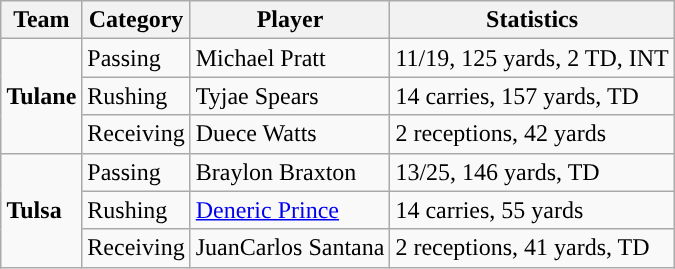<table class="wikitable" style="float: right;">
<tr>
<th>Team</th>
<th>Category</th>
<th>Player</th>
<th>Statistics</th>
</tr>
<tr>
<td rowspan=3><strong>Tulane</strong></td>
<td>Passing</td>
<td>Michael Pratt</td>
<td>11/19, 125 yards, 2 TD, INT</td>
</tr>
<tr>
<td>Rushing</td>
<td>Tyjae Spears</td>
<td>14 carries, 157 yards, TD</td>
</tr>
<tr>
<td>Receiving</td>
<td>Duece Watts</td>
<td>2 receptions, 42 yards</td>
</tr>
<tr>
<td rowspan=3><strong>Tulsa</strong></td>
<td>Passing</td>
<td>Braylon Braxton</td>
<td>13/25, 146 yards, TD</td>
</tr>
<tr>
<td>Rushing</td>
<td><a href='#'>Deneric Prince</a></td>
<td>14 carries, 55 yards</td>
</tr>
<tr>
<td>Receiving</td>
<td>JuanCarlos Santana</td>
<td>2 receptions, 41 yards, TD</td>
</tr>
</table>
